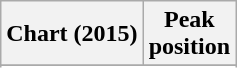<table class="wikitable sortable plainrowheaders" style="text-align:center">
<tr>
<th scope="col">Chart (2015)</th>
<th scope="col">Peak<br>position</th>
</tr>
<tr>
</tr>
<tr>
</tr>
<tr>
</tr>
</table>
